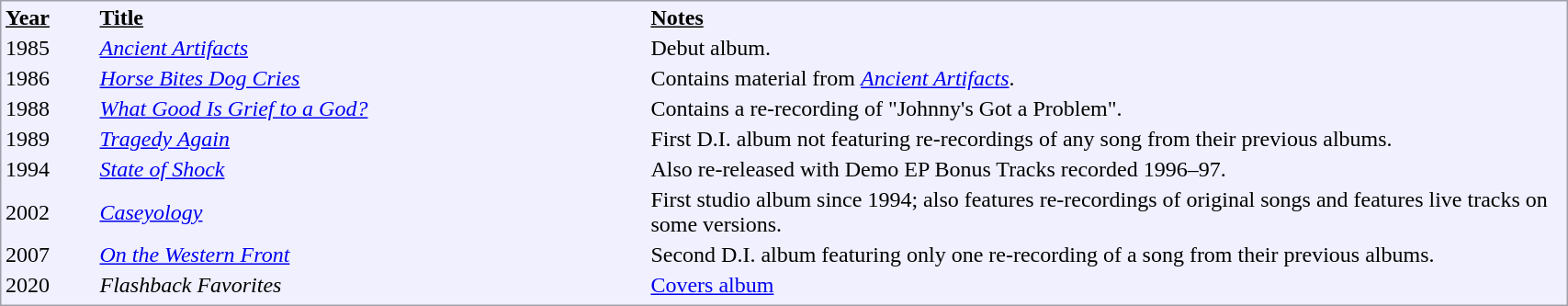<table style="border: 1px solid #a0a0aa; background-color: #f0f0ff; width: 90%; margin-left:8px;">
<tr>
<td width=5%><u><strong>Year</strong></u></td>
<td width=30%><u><strong>Title</strong></u></td>
<td width=50%><u><strong>Notes</strong></u></td>
</tr>
<tr>
<td>1985</td>
<td><em><a href='#'>Ancient Artifacts</a></em></td>
<td>Debut album.</td>
</tr>
<tr>
<td>1986</td>
<td><em><a href='#'>Horse Bites Dog Cries</a></em></td>
<td>Contains material from <em><a href='#'>Ancient Artifacts</a></em>.</td>
</tr>
<tr>
<td>1988</td>
<td><em><a href='#'>What Good Is Grief to a God?</a></em></td>
<td>Contains a re-recording of "Johnny's Got a Problem".</td>
</tr>
<tr>
<td>1989</td>
<td><em><a href='#'>Tragedy Again</a></em></td>
<td>First D.I. album not featuring re-recordings of any song from their previous albums.</td>
</tr>
<tr>
<td>1994</td>
<td><em><a href='#'>State of Shock</a></em></td>
<td>Also re-released with Demo EP Bonus Tracks recorded 1996–97.</td>
</tr>
<tr>
<td>2002</td>
<td><em><a href='#'>Caseyology</a></em></td>
<td>First studio album since 1994; also features re-recordings of original songs and features live tracks on some versions.</td>
</tr>
<tr>
<td>2007</td>
<td><em><a href='#'>On the Western Front</a></em></td>
<td>Second D.I. album featuring only one re-recording of a song from their previous albums.</td>
</tr>
<tr>
<td>2020</td>
<td><em>Flashback Favorites</em></td>
<td><a href='#'>Covers album</a></td>
</tr>
<tr>
</tr>
</table>
